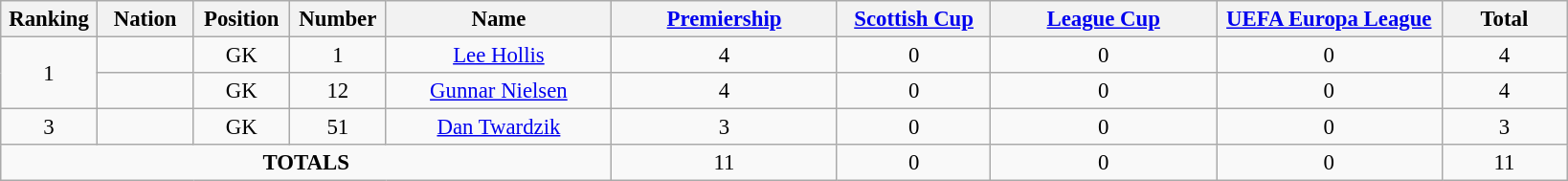<table class="wikitable" style="font-size: 95%; text-align: center;">
<tr>
<th width=60>Ranking</th>
<th width=60>Nation</th>
<th width=60>Position</th>
<th width=60>Number</th>
<th width=150>Name</th>
<th width=150><a href='#'>Premiership</a></th>
<th width=100><a href='#'>Scottish Cup</a></th>
<th width=150><a href='#'>League Cup</a></th>
<th width=150><a href='#'>UEFA Europa League</a></th>
<th width=80>Total</th>
</tr>
<tr>
<td rowspan=2>1</td>
<td></td>
<td>GK</td>
<td>1</td>
<td><a href='#'>Lee Hollis</a></td>
<td>4</td>
<td>0</td>
<td>0</td>
<td>0</td>
<td>4</td>
</tr>
<tr>
<td></td>
<td>GK</td>
<td>12</td>
<td><a href='#'>Gunnar Nielsen</a></td>
<td>4</td>
<td>0</td>
<td>0</td>
<td>0</td>
<td>4</td>
</tr>
<tr>
<td>3</td>
<td></td>
<td>GK</td>
<td>51</td>
<td><a href='#'>Dan Twardzik</a></td>
<td>3</td>
<td>0</td>
<td>0</td>
<td>0</td>
<td>3</td>
</tr>
<tr>
<td colspan=5><strong>TOTALS</strong></td>
<td>11</td>
<td>0</td>
<td>0</td>
<td>0</td>
<td>11</td>
</tr>
</table>
